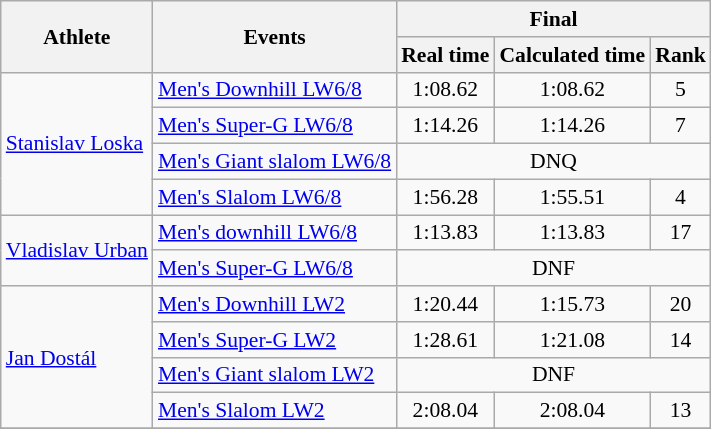<table class="wikitable" style="font-size:90%">
<tr>
<th rowspan="2">Athlete</th>
<th rowspan="2">Events</th>
<th colspan="3">Final</th>
</tr>
<tr>
<th>Real time</th>
<th>Calculated time</th>
<th>Rank</th>
</tr>
<tr>
<td rowspan="4"><a href='#'>Stanislav Loska</a></td>
<td><a href='#'>Men's Downhill LW6/8</a></td>
<td align="center">1:08.62</td>
<td align="center">1:08.62</td>
<td align="center">5</td>
</tr>
<tr>
<td><a href='#'>Men's Super-G LW6/8</a></td>
<td align="center">1:14.26</td>
<td align="center">1:14.26</td>
<td align="center">7</td>
</tr>
<tr>
<td><a href='#'>Men's Giant slalom LW6/8</a></td>
<td align="center" colspan="3">DNQ</td>
</tr>
<tr>
<td><a href='#'>Men's Slalom LW6/8</a></td>
<td align="center">1:56.28</td>
<td align="center">1:55.51</td>
<td align="center">4</td>
</tr>
<tr>
<td rowspan="2"><a href='#'>Vladislav Urban</a></td>
<td><a href='#'>Men's downhill LW6/8</a></td>
<td align="center">1:13.83</td>
<td align="center">1:13.83</td>
<td align="center">17</td>
</tr>
<tr>
<td><a href='#'>Men's Super-G LW6/8</a></td>
<td align="center" colspan="3">DNF</td>
</tr>
<tr>
<td rowspan="4"><a href='#'>Jan Dostál</a></td>
<td><a href='#'>Men's Downhill LW2</a></td>
<td align="center">1:20.44</td>
<td align="center">1:15.73</td>
<td align="center">20</td>
</tr>
<tr>
<td><a href='#'>Men's Super-G LW2</a></td>
<td align="center">1:28.61</td>
<td align="center">1:21.08</td>
<td align="center">14</td>
</tr>
<tr>
<td><a href='#'>Men's Giant slalom LW2</a></td>
<td align="center" colspan="3">DNF</td>
</tr>
<tr>
<td><a href='#'>Men's Slalom LW2</a></td>
<td align="center">2:08.04</td>
<td align="center">2:08.04</td>
<td align="center">13</td>
</tr>
<tr>
</tr>
</table>
